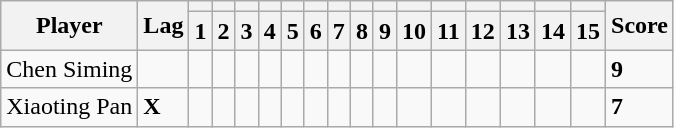<table class="wikitable">
<tr>
<th rowspan="2">Player</th>
<th rowspan="2">Lag</th>
<th></th>
<th></th>
<th></th>
<th></th>
<th></th>
<th></th>
<th></th>
<th></th>
<th></th>
<th></th>
<th></th>
<th></th>
<th></th>
<th></th>
<th></th>
<th rowspan="2">Score</th>
</tr>
<tr>
<th>1</th>
<th>2</th>
<th>3</th>
<th>4</th>
<th>5</th>
<th>6</th>
<th>7</th>
<th>8</th>
<th>9</th>
<th>10</th>
<th>11</th>
<th>12</th>
<th>13</th>
<th>14</th>
<th>15</th>
</tr>
<tr>
<td> Chen Siming</td>
<td></td>
<td></td>
<td></td>
<td></td>
<td></td>
<td></td>
<td></td>
<td></td>
<td></td>
<td></td>
<td></td>
<td></td>
<td></td>
<td></td>
<td></td>
<td></td>
<td><strong>9</strong></td>
</tr>
<tr>
<td> Xiaoting Pan</td>
<td><strong>X</strong></td>
<td></td>
<td></td>
<td></td>
<td></td>
<td></td>
<td></td>
<td></td>
<td></td>
<td></td>
<td></td>
<td></td>
<td></td>
<td></td>
<td></td>
<td></td>
<td><strong>7</strong></td>
</tr>
</table>
